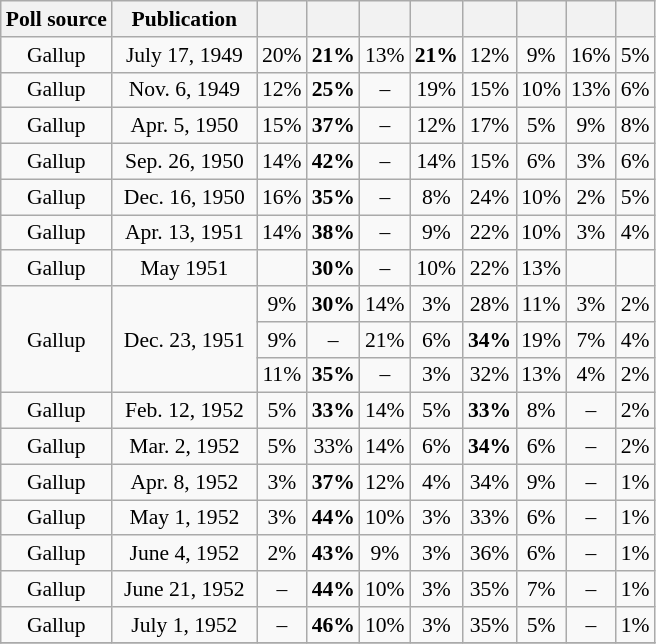<table class="wikitable" style="font-size:90%;text-align:center;">
<tr>
<th>Poll source</th>
<th style="width:90px;">Publication</th>
<th></th>
<th></th>
<th></th>
<th></th>
<th></th>
<th></th>
<th></th>
<th></th>
</tr>
<tr>
<td>Gallup</td>
<td>July 17, 1949</td>
<td>20%</td>
<td><strong>21%</strong></td>
<td>13%</td>
<td><strong>21%</strong></td>
<td>12%</td>
<td>9%</td>
<td>16%</td>
<td>5%</td>
</tr>
<tr>
<td>Gallup</td>
<td>Nov. 6, 1949</td>
<td>12%</td>
<td><strong>25%</strong></td>
<td>–</td>
<td>19%</td>
<td>15%</td>
<td>10%</td>
<td>13%</td>
<td>6%</td>
</tr>
<tr>
<td>Gallup</td>
<td>Apr. 5, 1950</td>
<td>15%</td>
<td><strong>37%</strong></td>
<td>–</td>
<td>12%</td>
<td>17%</td>
<td>5%</td>
<td>9%</td>
<td>8%</td>
</tr>
<tr>
<td>Gallup</td>
<td>Sep. 26, 1950</td>
<td>14%</td>
<td><strong>42%</strong></td>
<td>–</td>
<td>14%</td>
<td>15%</td>
<td>6%</td>
<td>3%</td>
<td>6%</td>
</tr>
<tr>
<td>Gallup</td>
<td>Dec. 16, 1950</td>
<td>16%</td>
<td><strong>35%</strong></td>
<td>–</td>
<td>8%</td>
<td>24%</td>
<td>10%</td>
<td>2%</td>
<td>5%</td>
</tr>
<tr>
<td>Gallup</td>
<td>Apr. 13, 1951</td>
<td>14%</td>
<td><strong>38%</strong></td>
<td>–</td>
<td>9%</td>
<td>22%</td>
<td>10%</td>
<td>3%</td>
<td>4%</td>
</tr>
<tr>
<td>Gallup</td>
<td>May 1951</td>
<td></td>
<td><strong>30%</strong></td>
<td>–</td>
<td>10%</td>
<td>22%</td>
<td>13%</td>
<td></td>
<td></td>
</tr>
<tr>
<td rowspan="3">Gallup</td>
<td rowspan="3">Dec. 23, 1951</td>
<td>9%</td>
<td><strong>30%</strong></td>
<td>14%</td>
<td>3%</td>
<td>28%</td>
<td>11%</td>
<td>3%</td>
<td>2%</td>
</tr>
<tr>
<td>9%</td>
<td>–</td>
<td>21%</td>
<td>6%</td>
<td><strong>34%</strong></td>
<td>19%</td>
<td>7%</td>
<td>4%</td>
</tr>
<tr>
<td>11%</td>
<td><strong>35%</strong></td>
<td>–</td>
<td>3%</td>
<td>32%</td>
<td>13%</td>
<td>4%</td>
<td>2%</td>
</tr>
<tr>
<td>Gallup</td>
<td>Feb. 12, 1952</td>
<td>5%</td>
<td><strong>33%</strong></td>
<td>14%</td>
<td>5%</td>
<td><strong>33%</strong></td>
<td>8%</td>
<td>–</td>
<td>2%</td>
</tr>
<tr>
<td>Gallup</td>
<td>Mar. 2, 1952</td>
<td>5%</td>
<td>33%</td>
<td>14%</td>
<td>6%</td>
<td><strong>34%</strong></td>
<td>6%</td>
<td>–</td>
<td>2%</td>
</tr>
<tr>
<td>Gallup</td>
<td>Apr. 8, 1952</td>
<td>3%</td>
<td><strong>37%</strong></td>
<td>12%</td>
<td>4%</td>
<td>34%</td>
<td>9%</td>
<td>–</td>
<td>1%</td>
</tr>
<tr>
<td>Gallup</td>
<td>May 1, 1952</td>
<td>3%</td>
<td><strong>44%</strong></td>
<td>10%</td>
<td>3%</td>
<td>33%</td>
<td>6%</td>
<td>–</td>
<td>1%</td>
</tr>
<tr>
<td>Gallup</td>
<td>June 4, 1952</td>
<td>2%</td>
<td><strong>43%</strong></td>
<td>9%</td>
<td>3%</td>
<td>36%</td>
<td>6%</td>
<td>–</td>
<td>1%</td>
</tr>
<tr>
<td>Gallup</td>
<td>June 21, 1952</td>
<td>–</td>
<td><strong>44%</strong></td>
<td>10%</td>
<td>3%</td>
<td>35%</td>
<td>7%</td>
<td>–</td>
<td>1%</td>
</tr>
<tr>
<td>Gallup</td>
<td>July 1, 1952</td>
<td>–</td>
<td><strong>46%</strong></td>
<td>10%</td>
<td>3%</td>
<td>35%</td>
<td>5%</td>
<td>–</td>
<td>1%</td>
</tr>
<tr>
</tr>
</table>
